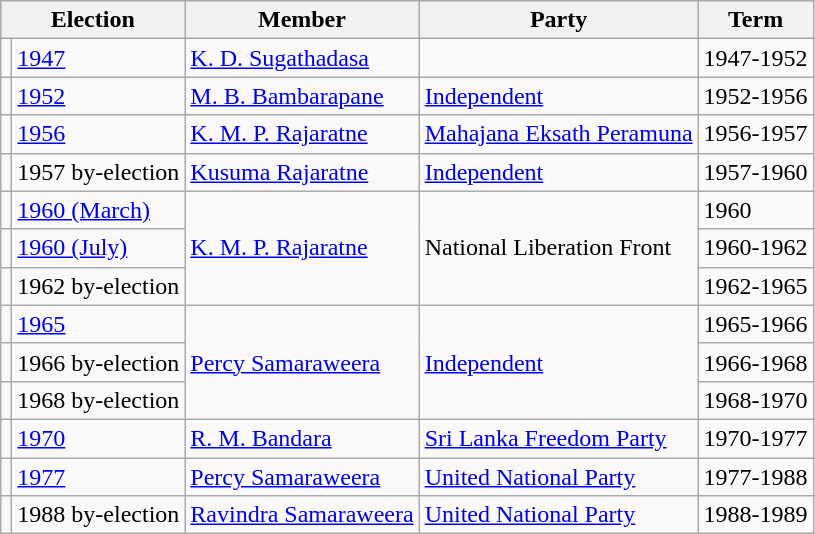<table class="wikitable">
<tr>
<th colspan="2">Election</th>
<th>Member</th>
<th>Party</th>
<th>Term</th>
</tr>
<tr>
<td style="background-color: "></td>
<td><a href='#'>1947</a></td>
<td><a href='#'>K. D. Sugathadasa</a></td>
<td></td>
<td>1947-1952</td>
</tr>
<tr>
<td style="background-color: "></td>
<td><a href='#'>1952</a></td>
<td><a href='#'>M. B. Bambarapane</a></td>
<td><a href='#'>Independent</a></td>
<td>1952-1956</td>
</tr>
<tr>
<td style="background-color: "></td>
<td><a href='#'>1956</a></td>
<td><a href='#'>K. M. P. Rajaratne</a></td>
<td><a href='#'>Mahajana Eksath Peramuna</a></td>
<td>1956-1957</td>
</tr>
<tr>
<td style="background-color: "></td>
<td>1957 by-election</td>
<td><a href='#'>Kusuma Rajaratne</a></td>
<td><a href='#'>Independent</a></td>
<td>1957-1960</td>
</tr>
<tr>
<td style="background-color: "></td>
<td><a href='#'>1960 (March)</a></td>
<td rowspan=3><a href='#'>K. M. P. Rajaratne</a></td>
<td rowspan=3>National Liberation Front</td>
<td>1960</td>
</tr>
<tr>
<td style="background-color: "></td>
<td><a href='#'>1960 (July)</a></td>
<td>1960-1962</td>
</tr>
<tr>
<td style="background-color: "></td>
<td>1962 by-election</td>
<td>1962-1965</td>
</tr>
<tr>
<td style="background-color: "></td>
<td><a href='#'>1965</a></td>
<td rowspan=3><a href='#'>Percy Samaraweera</a></td>
<td rowspan=3><a href='#'>Independent</a></td>
<td>1965-1966</td>
</tr>
<tr>
<td style="background-colour: "></td>
<td>1966 by-election</td>
<td>1966-1968</td>
</tr>
<tr>
<td style="background-colour: "></td>
<td>1968 by-election</td>
<td>1968-1970</td>
</tr>
<tr>
<td style="background-color: "></td>
<td><a href='#'>1970</a></td>
<td><a href='#'>R. M. Bandara</a></td>
<td><a href='#'>Sri Lanka Freedom Party</a></td>
<td>1970-1977</td>
</tr>
<tr>
<td style="background-color: "></td>
<td><a href='#'>1977</a></td>
<td><a href='#'>Percy Samaraweera</a></td>
<td><a href='#'>United National Party</a></td>
<td>1977-1988</td>
</tr>
<tr>
<td style="background-color: "></td>
<td>1988 by-election</td>
<td><a href='#'>Ravindra Samaraweera</a></td>
<td><a href='#'>United National Party</a></td>
<td>1988-1989 </td>
</tr>
</table>
